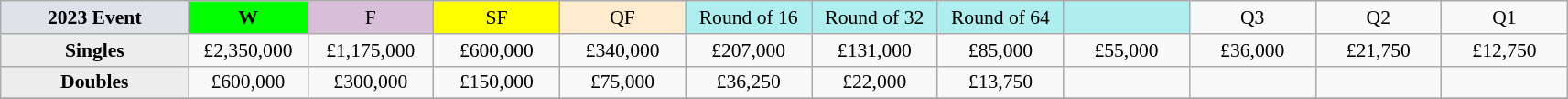<table class="wikitable" style="font-size:90%;text-align:center">
<tr>
<td style="width:130px; background:#dfe2e9;"><strong>2023 Event</strong></td>
<td style="width:80px; background:lime;"><strong>W</strong></td>
<td style="width:85px; background:thistle;">F</td>
<td style="width:85px; background:#ff0;">SF</td>
<td style="width:85px; background:#ffebcd;">QF</td>
<td style="width:85px; background:#afeeee;">Round of 16</td>
<td style="width:85px; background:#afeeee;">Round of 32</td>
<td style="width:85px; background:#afeeee;">Round of 64</td>
<td style="width:85px; background:#afeeee;"></td>
<td style="width:85px;">Q3</td>
<td style="width:85px;">Q2</td>
<td style="width:85px;">Q1</td>
</tr>
<tr>
<td style="background:#ededed;"><strong>Singles</strong></td>
<td>£2,350,000</td>
<td>£1,175,000</td>
<td>£600,000</td>
<td>£340,000</td>
<td>£207,000</td>
<td>£131,000</td>
<td>£85,000</td>
<td>£55,000</td>
<td>£36,000</td>
<td>£21,750</td>
<td>£12,750</td>
</tr>
<tr>
<td style="background:#ededed;"><strong>Doubles</strong></td>
<td>£600,000</td>
<td>£300,000</td>
<td>£150,000</td>
<td>£75,000</td>
<td>£36,250</td>
<td>£22,000</td>
<td>£13,750</td>
<td></td>
<td></td>
<td></td>
<td></td>
</tr>
<tr>
</tr>
</table>
